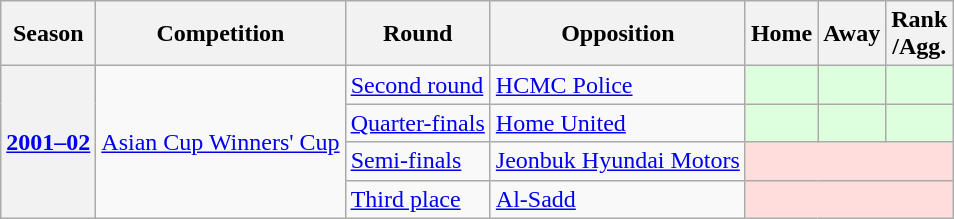<table class="wikitable plainrowheaders">
<tr>
<th scope="col">Season</th>
<th scope="col">Competition</th>
<th scope="col">Round</th>
<th scope="col">Opposition</th>
<th scope="col">Home</th>
<th scope="col">Away</th>
<th scope="col">Rank<br>/Agg.</th>
</tr>
<tr>
<th rowspan="4" scope="row" style="text-align:center"><a href='#'>2001–02</a></th>
<td rowspan="4"><a href='#'>Asian Cup Winners' Cup</a></td>
<td><a href='#'>Second round</a></td>
<td> <a href='#'>HCMC Police</a></td>
<td style="background:#dfd;"></td>
<td style="background:#dfd;"></td>
<td style="background:#dfd;"></td>
</tr>
<tr>
<td><a href='#'>Quarter-finals</a></td>
<td> <a href='#'>Home United</a></td>
<td style="background:#dfd;"></td>
<td style="background:#dfd;"></td>
<td style="background:#dfd;"></td>
</tr>
<tr>
<td><a href='#'>Semi-finals</a></td>
<td> <a href='#'>Jeonbuk Hyundai Motors</a></td>
<td colspan="3" style="background:#fdd;"></td>
</tr>
<tr>
<td><a href='#'>Third place</a></td>
<td> <a href='#'>Al-Sadd</a></td>
<td colspan="3" style="background:#fdd;"></td>
</tr>
</table>
